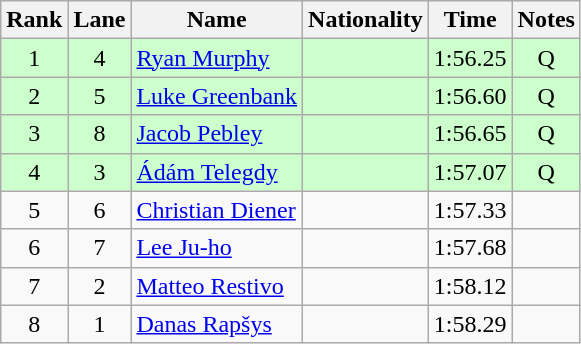<table class="wikitable sortable" style="text-align:center">
<tr>
<th>Rank</th>
<th>Lane</th>
<th>Name</th>
<th>Nationality</th>
<th>Time</th>
<th>Notes</th>
</tr>
<tr bgcolor=ccffcc>
<td>1</td>
<td>4</td>
<td align=left><a href='#'>Ryan Murphy</a></td>
<td align=left></td>
<td>1:56.25</td>
<td>Q</td>
</tr>
<tr bgcolor=ccffcc>
<td>2</td>
<td>5</td>
<td align=left><a href='#'>Luke Greenbank</a></td>
<td align=left></td>
<td>1:56.60</td>
<td>Q</td>
</tr>
<tr bgcolor=ccffcc>
<td>3</td>
<td>8</td>
<td align=left><a href='#'>Jacob Pebley</a></td>
<td align=left></td>
<td>1:56.65</td>
<td>Q</td>
</tr>
<tr bgcolor=ccffcc>
<td>4</td>
<td>3</td>
<td align=left><a href='#'>Ádám Telegdy</a></td>
<td align=left></td>
<td>1:57.07</td>
<td>Q</td>
</tr>
<tr>
<td>5</td>
<td>6</td>
<td align=left><a href='#'>Christian Diener</a></td>
<td align=left></td>
<td>1:57.33</td>
<td></td>
</tr>
<tr>
<td>6</td>
<td>7</td>
<td align=left><a href='#'>Lee Ju-ho</a></td>
<td align=left></td>
<td>1:57.68</td>
<td></td>
</tr>
<tr>
<td>7</td>
<td>2</td>
<td align=left><a href='#'>Matteo Restivo</a></td>
<td align=left></td>
<td>1:58.12</td>
<td></td>
</tr>
<tr>
<td>8</td>
<td>1</td>
<td align=left><a href='#'>Danas Rapšys</a></td>
<td align=left></td>
<td>1:58.29</td>
<td></td>
</tr>
</table>
